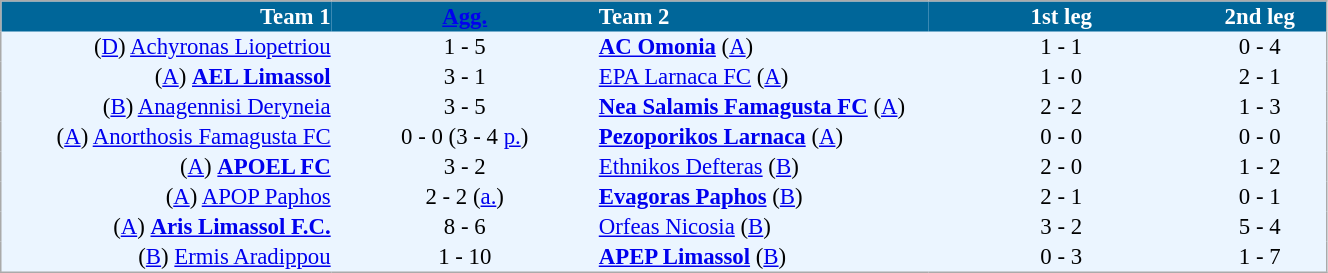<table cellspacing="0" style="background: #EBF5FF; border: 1px #aaa solid; border-collapse: collapse; font-size: 95%;" width=70%>
<tr bgcolor=#006699 style="color:white;">
<th width=25% align="right">Team 1</th>
<th width=20% align="center"><a href='#'>Agg.</a></th>
<th width=25% align="left">Team 2</th>
<th width=20% align="center">1st leg</th>
<th width=20% align="center">2nd leg</th>
</tr>
<tr>
<td align=right>(<a href='#'>D</a>) <a href='#'>Achyronas Liopetriou</a></td>
<td align=center>1 - 5</td>
<td align=left><strong><a href='#'>AC Omonia</a></strong> (<a href='#'>A</a>)</td>
<td align=center>1 - 1</td>
<td align=center>0 - 4</td>
</tr>
<tr>
<td align=right>(<a href='#'>A</a>) <strong><a href='#'>AEL Limassol</a></strong></td>
<td align=center>3 - 1</td>
<td align=left><a href='#'>EPA Larnaca FC</a> (<a href='#'>A</a>)</td>
<td align=center>1 - 0</td>
<td align=center>2 - 1</td>
</tr>
<tr>
<td align=right>(<a href='#'>B</a>) <a href='#'>Anagennisi Deryneia</a></td>
<td align=center>3 - 5</td>
<td align=left><strong><a href='#'>Nea Salamis Famagusta FC</a></strong> (<a href='#'>A</a>)</td>
<td align=center>2 - 2</td>
<td align=center>1 - 3</td>
</tr>
<tr>
<td align=right>(<a href='#'>A</a>) <a href='#'>Anorthosis Famagusta FC</a></td>
<td align=center>0 - 0 (3 - 4 <a href='#'>p.</a>)</td>
<td align=left><strong><a href='#'>Pezoporikos Larnaca</a></strong> (<a href='#'>A</a>)</td>
<td align=center>0 - 0</td>
<td align=center>0 - 0</td>
</tr>
<tr>
<td align=right>(<a href='#'>A</a>) <strong><a href='#'>APOEL FC</a></strong></td>
<td align=center>3 - 2</td>
<td align=left><a href='#'>Ethnikos Defteras</a> (<a href='#'>B</a>)</td>
<td align=center>2 - 0</td>
<td align=center>1 - 2</td>
</tr>
<tr>
<td align=right>(<a href='#'>A</a>) <a href='#'>APOP Paphos</a></td>
<td align=center>2 - 2 (<a href='#'>a.</a>)</td>
<td align=left><strong><a href='#'>Evagoras Paphos</a></strong> (<a href='#'>B</a>)</td>
<td align=center>2 - 1</td>
<td align=center>0 - 1</td>
</tr>
<tr>
<td align=right>(<a href='#'>A</a>) <strong><a href='#'>Aris Limassol F.C.</a></strong></td>
<td align=center>8 - 6</td>
<td align=left><a href='#'>Orfeas Nicosia</a> (<a href='#'>B</a>)</td>
<td align=center>3 - 2</td>
<td align=center>5 - 4</td>
</tr>
<tr>
<td align=right>(<a href='#'>B</a>) <a href='#'>Ermis Aradippou</a></td>
<td align=center>1 - 10</td>
<td align=left><strong><a href='#'>APEP Limassol</a></strong> (<a href='#'>B</a>)</td>
<td align=center>0 - 3</td>
<td align=center>1 - 7</td>
</tr>
<tr>
</tr>
</table>
